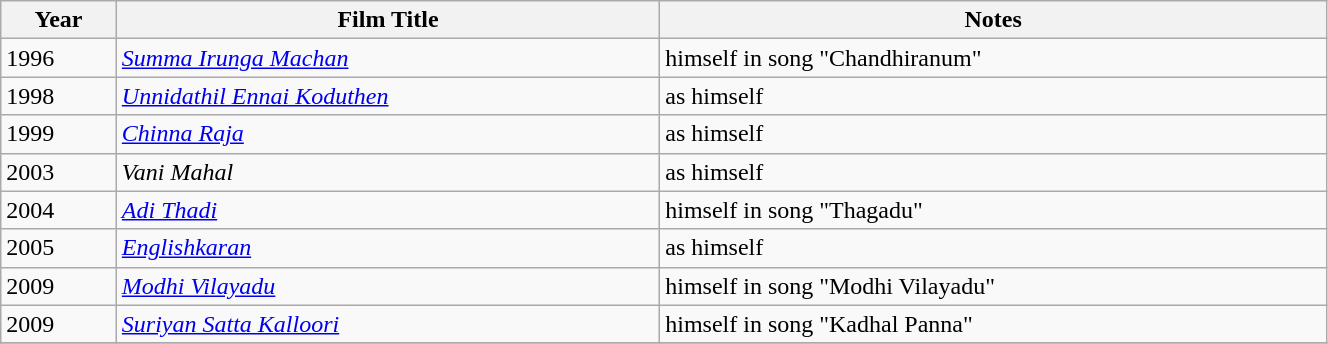<table class="wikitable" style="width:70%;">
<tr>
<th>Year</th>
<th>Film Title</th>
<th>Notes</th>
</tr>
<tr>
<td>1996</td>
<td><em><a href='#'>Summa Irunga Machan</a></em></td>
<td>himself in song "Chandhiranum"</td>
</tr>
<tr>
<td>1998</td>
<td><em><a href='#'>Unnidathil Ennai Koduthen</a></em></td>
<td>as himself</td>
</tr>
<tr>
<td>1999</td>
<td><em><a href='#'>Chinna Raja</a></em></td>
<td>as himself</td>
</tr>
<tr>
<td>2003</td>
<td><em>Vani Mahal</em></td>
<td>as himself</td>
</tr>
<tr>
<td>2004</td>
<td><em><a href='#'>Adi Thadi</a></em></td>
<td>himself in song "Thagadu"</td>
</tr>
<tr>
<td>2005</td>
<td><em><a href='#'>Englishkaran</a></em></td>
<td>as himself</td>
</tr>
<tr>
<td>2009</td>
<td><em><a href='#'>Modhi Vilayadu</a></em></td>
<td>himself in song "Modhi Vilayadu"</td>
</tr>
<tr>
<td>2009</td>
<td><em><a href='#'>Suriyan Satta Kalloori</a></em></td>
<td>himself in song "Kadhal Panna"</td>
</tr>
<tr>
</tr>
</table>
